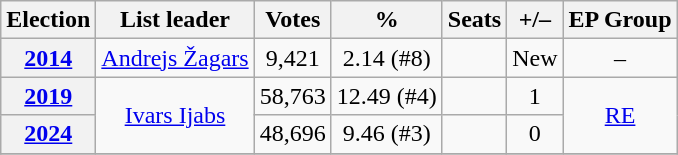<table class=wikitable style=text-align:center>
<tr>
<th>Election</th>
<th>List leader</th>
<th>Votes</th>
<th>%</th>
<th>Seats</th>
<th>+/–</th>
<th>EP Group</th>
</tr>
<tr>
<th><a href='#'>2014</a></th>
<td><a href='#'>Andrejs Žagars</a></td>
<td>9,421</td>
<td>2.14 (#8)</td>
<td></td>
<td>New</td>
<td>–</td>
</tr>
<tr>
<th><a href='#'>2019</a></th>
<td rowspan=2><a href='#'>Ivars Ijabs</a></td>
<td>58,763</td>
<td>12.49 (#4)</td>
<td></td>
<td> 1</td>
<td rowspan=2><a href='#'>RE</a></td>
</tr>
<tr>
<th><a href='#'>2024</a></th>
<td>48,696</td>
<td>9.46 (#3)</td>
<td></td>
<td> 0</td>
</tr>
<tr>
</tr>
</table>
